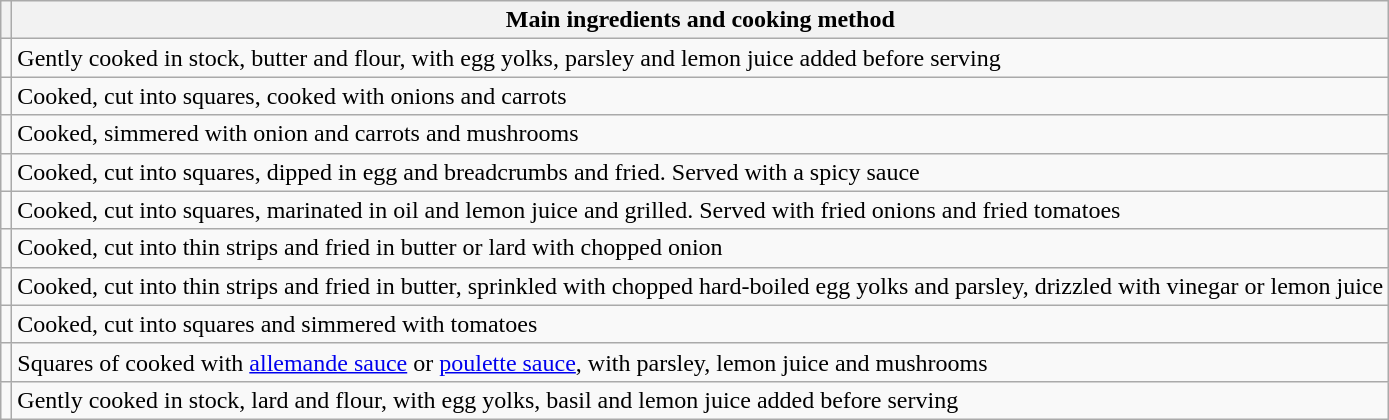<table class="wikitable plainrowheaders" style="text-align: left; margin-right: 0;">
<tr>
<th scope="col"></th>
<th scope="col">Main ingredients and cooking method</th>
</tr>
<tr>
<td></td>
<td>Gently cooked in stock, butter and flour, with egg yolks, parsley and lemon juice added before serving</td>
</tr>
<tr>
<td></td>
<td>Cooked, cut into squares, cooked with onions and carrots</td>
</tr>
<tr>
<td></td>
<td>Cooked, simmered with onion and carrots and mushrooms</td>
</tr>
<tr>
<td></td>
<td>Cooked, cut into squares, dipped in egg and breadcrumbs and fried. Served with a spicy sauce</td>
</tr>
<tr>
<td></td>
<td>Cooked,  cut into squares, marinated in oil and lemon juice and grilled. Served with fried onions and fried tomatoes</td>
</tr>
<tr>
<td></td>
<td>Cooked, cut into thin strips and fried in butter or lard with chopped onion</td>
</tr>
<tr>
<td></td>
<td>Cooked, cut into thin strips and fried in butter, sprinkled with chopped hard-boiled egg yolks and parsley, drizzled with vinegar or lemon juice</td>
</tr>
<tr>
<td></td>
<td>Cooked, cut into squares and simmered with tomatoes</td>
</tr>
<tr>
<td></td>
<td>Squares of cooked   with <a href='#'>allemande sauce</a> or <a href='#'>poulette sauce</a>, with parsley, lemon juice and mushrooms</td>
</tr>
<tr>
<td></td>
<td>Gently cooked in stock, lard and flour, with egg yolks, basil and lemon juice added before serving</td>
</tr>
</table>
